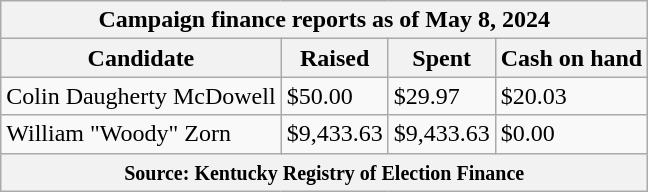<table class="wikitable sortable">
<tr>
<th colspan=4>Campaign finance reports as of May 8, 2024</th>
</tr>
<tr style="text-align:center;">
<th>Candidate</th>
<th>Raised</th>
<th>Spent</th>
<th>Cash on hand</th>
</tr>
<tr>
<td>Colin Daugherty McDowell</td>
<td>$50.00</td>
<td>$29.97</td>
<td>$20.03</td>
</tr>
<tr>
<td>William "Woody" Zorn</td>
<td>$9,433.63</td>
<td>$9,433.63</td>
<td>$0.00</td>
</tr>
<tr>
<th colspan="4"><small>Source: Kentucky Registry of Election Finance</small></th>
</tr>
</table>
